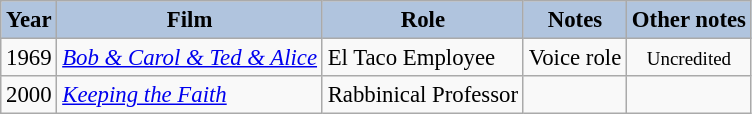<table class="wikitable" style="font-size:95%;">
<tr>
<th style="background:#B0C4DE;">Year</th>
<th style="background:#B0C4DE;">Film</th>
<th style="background:#B0C4DE;">Role</th>
<th style="background:#B0C4DE;">Notes</th>
<th style="background:#B0C4DE;">Other notes</th>
</tr>
<tr>
<td>1969</td>
<td><em><a href='#'>Bob & Carol & Ted & Alice</a></em></td>
<td>El Taco Employee</td>
<td>Voice role</td>
<td style="text-align:center;"><small>Uncredited</small></td>
</tr>
<tr>
<td>2000</td>
<td><em><a href='#'>Keeping the Faith</a></em></td>
<td>Rabbinical Professor</td>
<td></td>
<td></td>
</tr>
</table>
